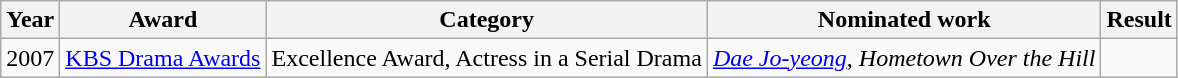<table class="wikitable">
<tr>
<th width=10>Year</th>
<th>Award</th>
<th>Category</th>
<th>Nominated work</th>
<th>Result</th>
</tr>
<tr>
<td>2007</td>
<td><a href='#'>KBS Drama Awards</a></td>
<td>Excellence Award, Actress in a Serial Drama</td>
<td><em><a href='#'>Dae Jo-yeong</a></em>, <em>Hometown Over the Hill</em></td>
<td></td>
</tr>
</table>
